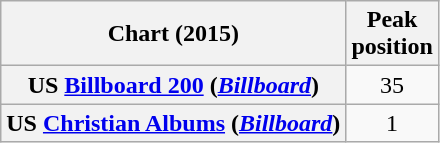<table class="wikitable plainrowheaders sortable" style="text-align:center">
<tr>
<th scope="col">Chart (2015)</th>
<th scope="col">Peak<br>position</th>
</tr>
<tr>
<th scope="row">US <a href='#'>Billboard 200</a> (<a href='#'><em>Billboard</em></a>)</th>
<td style="text-align:center;">35</td>
</tr>
<tr>
<th scope="row">US <a href='#'>Christian Albums</a> (<a href='#'><em>Billboard</em></a>)</th>
<td style="text-align:center;">1</td>
</tr>
</table>
